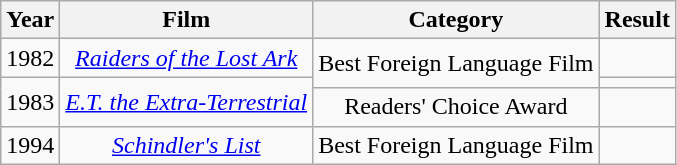<table class="wikitable">
<tr>
<th>Year</th>
<th>Film</th>
<th>Category</th>
<th>Result</th>
</tr>
<tr>
<td style="text-align:center;">1982</td>
<td style="text-align:center;"><em><a href='#'>Raiders of the Lost Ark</a></em></td>
<td style="text-align:center;"  rowspan="2">Best Foreign Language Film</td>
<td></td>
</tr>
<tr>
<td style="text-align:center;" rowspan="2">1983</td>
<td style="text-align:center;" rowspan="2"><em><a href='#'>E.T. the Extra-Terrestrial</a></em></td>
<td></td>
</tr>
<tr>
<td style="text-align:center;">Readers' Choice Award</td>
<td></td>
</tr>
<tr>
<td style="text-align:center;">1994</td>
<td style="text-align:center;"><em><a href='#'>Schindler's List</a></em></td>
<td style="text-align:center;">Best Foreign Language Film</td>
<td></td>
</tr>
</table>
